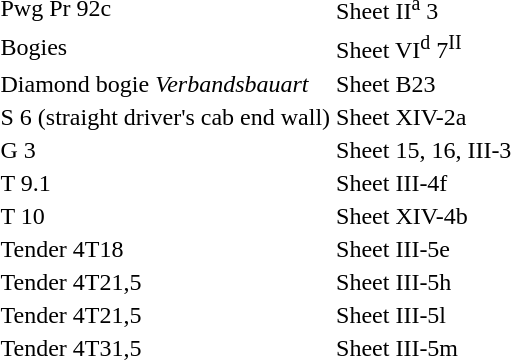<table>
<tr>
<td>Pwg Pr 92c</td>
<td>Sheet II<sup>a</sup> 3</td>
</tr>
<tr>
<td>Bogies</td>
<td>Sheet VI<sup>d</sup> 7<sup>II</sup></td>
</tr>
<tr>
<td>Diamond bogie <em>Verbandsbauart</em></td>
<td>Sheet B23</td>
</tr>
<tr>
<td>S 6 (straight driver's cab end wall)</td>
<td>Sheet XIV-2a</td>
</tr>
<tr>
<td>G 3</td>
<td>Sheet 15, 16, III-3</td>
</tr>
<tr>
<td>T 9.1</td>
<td>Sheet III-4f</td>
</tr>
<tr>
<td>T 10</td>
<td>Sheet XIV-4b</td>
</tr>
<tr>
<td>Tender 4T18</td>
<td>Sheet III-5e</td>
</tr>
<tr>
<td>Tender 4T21,5</td>
<td>Sheet III-5h</td>
</tr>
<tr>
<td>Tender 4T21,5</td>
<td>Sheet III-5l</td>
</tr>
<tr>
<td>Tender 4T31,5</td>
<td>Sheet III-5m</td>
</tr>
</table>
